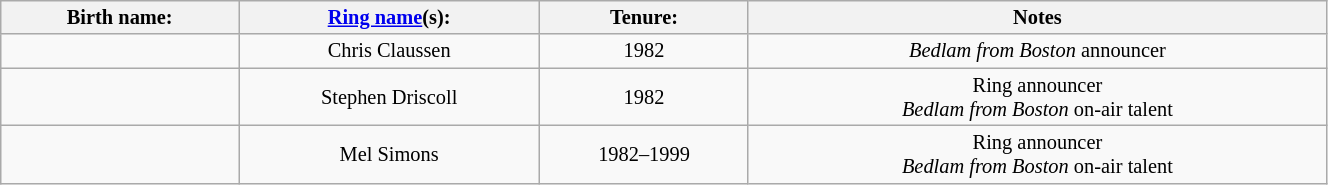<table class="sortable wikitable" style="font-size:85%; text-align:center; width:70%;">
<tr>
<th>Birth name:</th>
<th><a href='#'>Ring name</a>(s):</th>
<th>Tenure:</th>
<th>Notes</th>
</tr>
<tr>
<td></td>
<td>Chris Claussen</td>
<td sort>1982</td>
<td><em>Bedlam from Boston</em> announcer</td>
</tr>
<tr>
<td></td>
<td>Stephen Driscoll</td>
<td sort>1982</td>
<td>Ring announcer<br><em>Bedlam from Boston</em> on-air talent</td>
</tr>
<tr>
<td></td>
<td>Mel Simons</td>
<td sort>1982–1999</td>
<td>Ring announcer<br><em>Bedlam from Boston</em>  on-air talent</td>
</tr>
</table>
